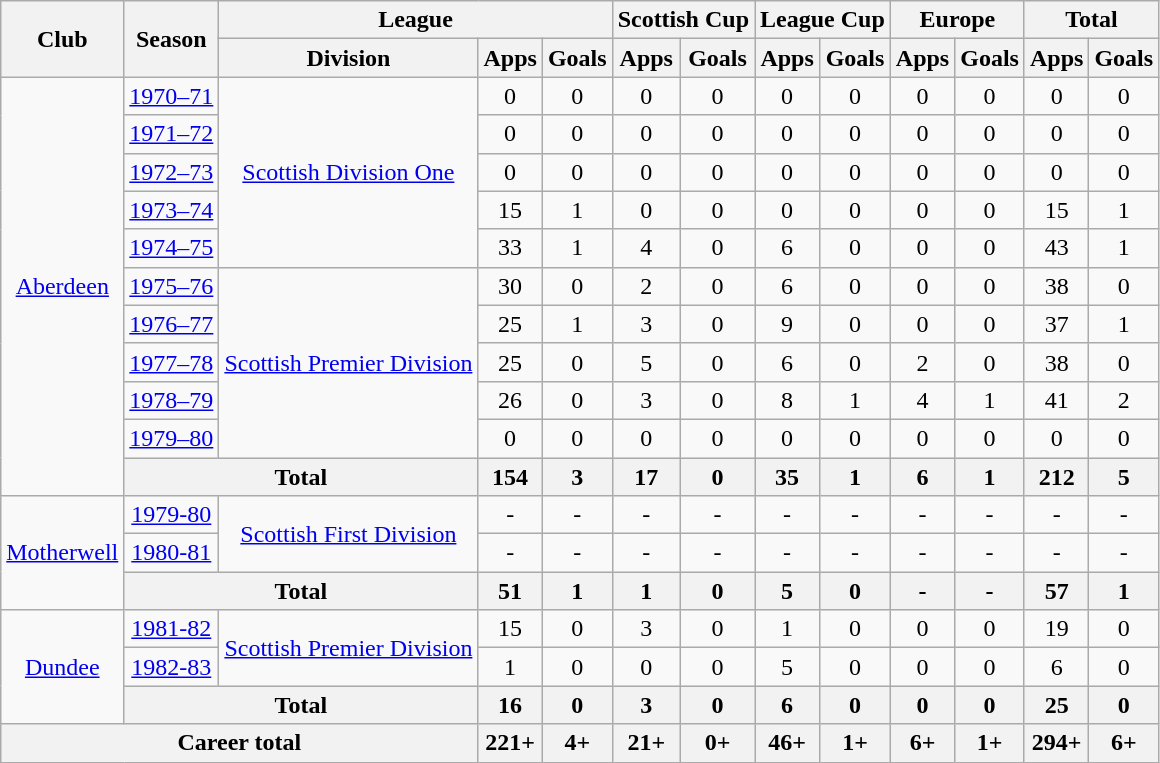<table class="wikitable" style="text-align:center">
<tr>
<th rowspan="2">Club </th>
<th rowspan="2">Season</th>
<th colspan="3">League</th>
<th colspan="2">Scottish Cup</th>
<th colspan="2">League Cup</th>
<th colspan="2">Europe</th>
<th colspan="2">Total</th>
</tr>
<tr>
<th>Division</th>
<th>Apps</th>
<th>Goals</th>
<th>Apps</th>
<th>Goals</th>
<th>Apps</th>
<th>Goals</th>
<th>Apps</th>
<th>Goals</th>
<th>Apps</th>
<th>Goals</th>
</tr>
<tr>
<td rowspan="11"><a href='#'>Aberdeen</a></td>
<td><a href='#'>1970–71</a></td>
<td rowspan="5"><a href='#'>Scottish Division One</a></td>
<td>0</td>
<td>0</td>
<td>0</td>
<td>0</td>
<td>0</td>
<td>0</td>
<td>0</td>
<td>0</td>
<td>0</td>
<td>0</td>
</tr>
<tr>
<td><a href='#'>1971–72</a></td>
<td>0</td>
<td>0</td>
<td>0</td>
<td>0</td>
<td>0</td>
<td>0</td>
<td>0</td>
<td>0</td>
<td>0</td>
<td>0</td>
</tr>
<tr>
<td><a href='#'>1972–73</a></td>
<td>0</td>
<td>0</td>
<td>0</td>
<td>0</td>
<td>0</td>
<td>0</td>
<td>0</td>
<td>0</td>
<td>0</td>
<td>0</td>
</tr>
<tr>
<td><a href='#'>1973–74</a></td>
<td>15</td>
<td>1</td>
<td>0</td>
<td>0</td>
<td>0</td>
<td>0</td>
<td>0</td>
<td>0</td>
<td>15</td>
<td>1</td>
</tr>
<tr>
<td><a href='#'>1974–75</a></td>
<td>33</td>
<td>1</td>
<td>4</td>
<td>0</td>
<td>6</td>
<td>0</td>
<td>0</td>
<td>0</td>
<td>43</td>
<td>1</td>
</tr>
<tr>
<td><a href='#'>1975–76</a></td>
<td rowspan="5"><a href='#'>Scottish Premier Division</a></td>
<td>30</td>
<td>0</td>
<td>2</td>
<td>0</td>
<td>6</td>
<td>0</td>
<td>0</td>
<td>0</td>
<td>38</td>
<td>0</td>
</tr>
<tr>
<td><a href='#'>1976–77</a></td>
<td>25</td>
<td>1</td>
<td>3</td>
<td>0</td>
<td>9</td>
<td>0</td>
<td>0</td>
<td>0</td>
<td>37</td>
<td>1</td>
</tr>
<tr>
<td><a href='#'>1977–78</a></td>
<td>25</td>
<td>0</td>
<td>5</td>
<td>0</td>
<td>6</td>
<td>0</td>
<td>2</td>
<td>0</td>
<td>38</td>
<td>0</td>
</tr>
<tr>
<td><a href='#'>1978–79</a></td>
<td>26</td>
<td>0</td>
<td>3</td>
<td>0</td>
<td>8</td>
<td>1</td>
<td>4</td>
<td>1</td>
<td>41</td>
<td>2</td>
</tr>
<tr>
<td><a href='#'>1979–80</a></td>
<td>0</td>
<td>0</td>
<td>0</td>
<td>0</td>
<td>0</td>
<td>0</td>
<td>0</td>
<td>0</td>
<td>0</td>
<td>0</td>
</tr>
<tr>
<th colspan="2">Total</th>
<th>154</th>
<th>3</th>
<th>17</th>
<th>0</th>
<th>35</th>
<th>1</th>
<th>6</th>
<th>1</th>
<th>212</th>
<th>5</th>
</tr>
<tr>
<td rowspan="3"><a href='#'>Motherwell</a></td>
<td><a href='#'>1979-80</a></td>
<td rowspan="2"><a href='#'>Scottish First Division</a></td>
<td>-</td>
<td>-</td>
<td>-</td>
<td>-</td>
<td>-</td>
<td>-</td>
<td>-</td>
<td>-</td>
<td>-</td>
<td>-</td>
</tr>
<tr>
<td><a href='#'>1980-81</a></td>
<td>-</td>
<td>-</td>
<td>-</td>
<td>-</td>
<td>-</td>
<td>-</td>
<td>-</td>
<td>-</td>
<td>-</td>
<td>-</td>
</tr>
<tr>
<th colspan="2">Total</th>
<th>51</th>
<th>1</th>
<th>1</th>
<th>0</th>
<th>5</th>
<th>0</th>
<th>-</th>
<th>-</th>
<th>57</th>
<th>1</th>
</tr>
<tr>
<td rowspan="3"><a href='#'>Dundee</a></td>
<td><a href='#'>1981-82</a></td>
<td rowspan="2"><a href='#'>Scottish Premier Division</a></td>
<td>15</td>
<td>0</td>
<td>3</td>
<td>0</td>
<td>1</td>
<td>0</td>
<td>0</td>
<td>0</td>
<td>19</td>
<td>0</td>
</tr>
<tr>
<td><a href='#'>1982-83</a></td>
<td>1</td>
<td>0</td>
<td>0</td>
<td>0</td>
<td>5</td>
<td>0</td>
<td>0</td>
<td>0</td>
<td>6</td>
<td>0</td>
</tr>
<tr>
<th colspan="2">Total</th>
<th>16</th>
<th>0</th>
<th>3</th>
<th>0</th>
<th>6</th>
<th>0</th>
<th>0</th>
<th>0</th>
<th>25</th>
<th>0</th>
</tr>
<tr>
<th colspan="3">Career total</th>
<th>221+</th>
<th>4+</th>
<th>21+</th>
<th>0+</th>
<th>46+</th>
<th>1+</th>
<th>6+</th>
<th>1+</th>
<th>294+</th>
<th>6+</th>
</tr>
</table>
